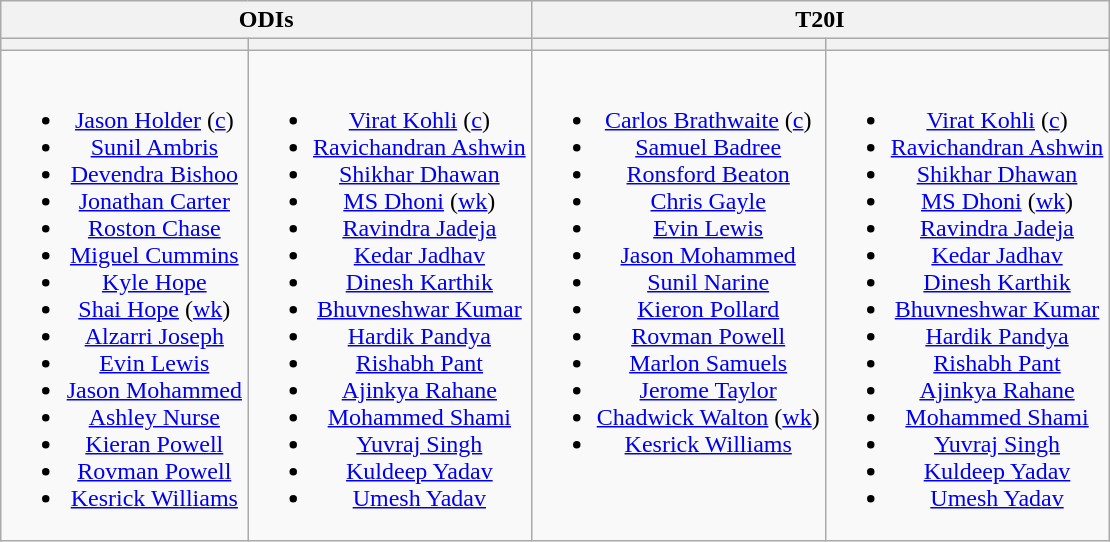<table class="wikitable" style="text-align:center; margin:auto">
<tr>
<th colspan=2>ODIs</th>
<th colspan=2>T20I</th>
</tr>
<tr>
<th></th>
<th></th>
<th></th>
<th></th>
</tr>
<tr style="vertical-align:top">
<td><br><ul><li><a href='#'>Jason Holder</a> (<a href='#'>c</a>)</li><li><a href='#'>Sunil Ambris</a></li><li><a href='#'>Devendra Bishoo</a></li><li><a href='#'>Jonathan Carter</a></li><li><a href='#'>Roston Chase</a></li><li><a href='#'>Miguel Cummins</a></li><li><a href='#'>Kyle Hope</a></li><li><a href='#'>Shai Hope</a> (<a href='#'>wk</a>)</li><li><a href='#'>Alzarri Joseph</a></li><li><a href='#'>Evin Lewis</a></li><li><a href='#'>Jason Mohammed</a></li><li><a href='#'>Ashley Nurse</a></li><li><a href='#'>Kieran Powell</a></li><li><a href='#'>Rovman Powell</a></li><li><a href='#'>Kesrick Williams</a></li></ul></td>
<td><br><ul><li><a href='#'>Virat Kohli</a> (<a href='#'>c</a>)</li><li><a href='#'>Ravichandran Ashwin</a></li><li><a href='#'>Shikhar Dhawan</a></li><li><a href='#'>MS Dhoni</a> (<a href='#'>wk</a>)</li><li><a href='#'>Ravindra Jadeja</a></li><li><a href='#'>Kedar Jadhav</a></li><li><a href='#'>Dinesh Karthik</a></li><li><a href='#'>Bhuvneshwar Kumar</a></li><li><a href='#'>Hardik Pandya</a></li><li><a href='#'>Rishabh Pant</a></li><li><a href='#'>Ajinkya Rahane</a></li><li><a href='#'>Mohammed Shami</a></li><li><a href='#'>Yuvraj Singh</a></li><li><a href='#'>Kuldeep Yadav</a></li><li><a href='#'>Umesh Yadav</a></li></ul></td>
<td><br><ul><li><a href='#'>Carlos Brathwaite</a> (<a href='#'>c</a>)</li><li><a href='#'>Samuel Badree</a></li><li><a href='#'>Ronsford Beaton</a></li><li><a href='#'>Chris Gayle</a></li><li><a href='#'>Evin Lewis</a></li><li><a href='#'>Jason Mohammed</a></li><li><a href='#'>Sunil Narine</a></li><li><a href='#'>Kieron Pollard</a></li><li><a href='#'>Rovman Powell</a></li><li><a href='#'>Marlon Samuels</a></li><li><a href='#'>Jerome Taylor</a></li><li><a href='#'>Chadwick Walton</a> (<a href='#'>wk</a>)</li><li><a href='#'>Kesrick Williams</a></li></ul></td>
<td><br><ul><li><a href='#'>Virat Kohli</a> (<a href='#'>c</a>)</li><li><a href='#'>Ravichandran Ashwin</a></li><li><a href='#'>Shikhar Dhawan</a></li><li><a href='#'>MS Dhoni</a> (<a href='#'>wk</a>)</li><li><a href='#'>Ravindra Jadeja</a></li><li><a href='#'>Kedar Jadhav</a></li><li><a href='#'>Dinesh Karthik</a></li><li><a href='#'>Bhuvneshwar Kumar</a></li><li><a href='#'>Hardik Pandya</a></li><li><a href='#'>Rishabh Pant</a></li><li><a href='#'>Ajinkya Rahane</a></li><li><a href='#'>Mohammed Shami</a></li><li><a href='#'>Yuvraj Singh</a></li><li><a href='#'>Kuldeep Yadav</a></li><li><a href='#'>Umesh Yadav</a></li></ul></td>
</tr>
</table>
